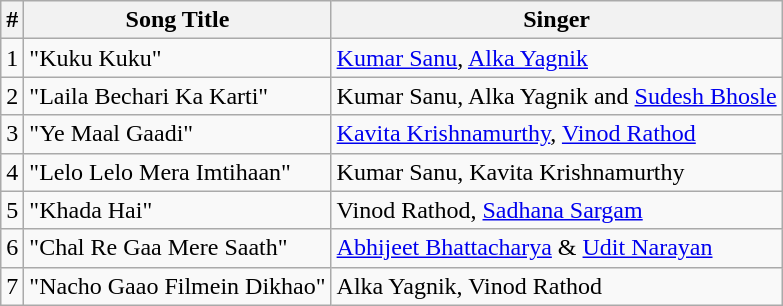<table class="wikitable">
<tr>
<th>#</th>
<th>Song Title</th>
<th>Singer</th>
</tr>
<tr>
<td>1</td>
<td>"Kuku Kuku"</td>
<td><a href='#'>Kumar Sanu</a>, <a href='#'>Alka Yagnik</a></td>
</tr>
<tr>
<td>2</td>
<td>"Laila Bechari Ka Karti"</td>
<td>Kumar Sanu, Alka Yagnik and <a href='#'>Sudesh Bhosle</a></td>
</tr>
<tr>
<td>3</td>
<td>"Ye Maal Gaadi"</td>
<td><a href='#'>Kavita Krishnamurthy</a>, <a href='#'>Vinod Rathod</a></td>
</tr>
<tr>
<td>4</td>
<td>"Lelo Lelo Mera Imtihaan"</td>
<td>Kumar Sanu, Kavita Krishnamurthy</td>
</tr>
<tr>
<td>5</td>
<td>"Khada Hai"</td>
<td>Vinod Rathod, <a href='#'>Sadhana Sargam</a></td>
</tr>
<tr>
<td>6</td>
<td>"Chal Re Gaa Mere Saath"</td>
<td><a href='#'>Abhijeet Bhattacharya</a> & <a href='#'>Udit Narayan</a></td>
</tr>
<tr>
<td>7</td>
<td>"Nacho Gaao Filmein Dikhao"</td>
<td>Alka Yagnik, Vinod Rathod</td>
</tr>
</table>
